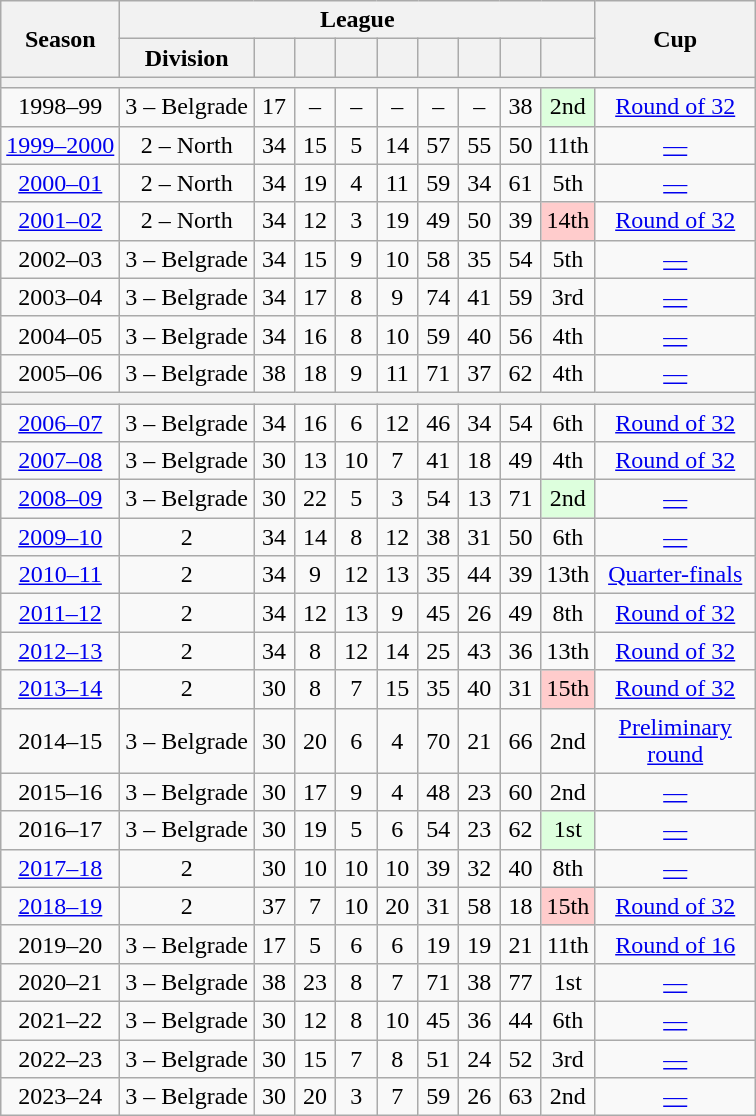<table class="wikitable sortable" style="text-align:center">
<tr>
<th rowspan="2">Season</th>
<th colspan="9">League</th>
<th rowspan="2" width="100">Cup</th>
</tr>
<tr>
<th>Division</th>
<th width="20"></th>
<th width="20"></th>
<th width="20"></th>
<th width="20"></th>
<th width="20"></th>
<th width="20"></th>
<th width="20"></th>
<th width="20"></th>
</tr>
<tr>
<th colspan="11"></th>
</tr>
<tr>
<td>1998–99</td>
<td>3 – Belgrade</td>
<td>17</td>
<td>–</td>
<td>–</td>
<td>–</td>
<td>–</td>
<td>–</td>
<td>38</td>
<td style="background-color:#DFD">2nd</td>
<td><a href='#'>Round of 32</a></td>
</tr>
<tr>
<td><a href='#'>1999–2000</a></td>
<td>2 – North</td>
<td>34</td>
<td>15</td>
<td>5</td>
<td>14</td>
<td>57</td>
<td>55</td>
<td>50</td>
<td>11th</td>
<td><a href='#'>—</a></td>
</tr>
<tr>
<td><a href='#'>2000–01</a></td>
<td>2 – North</td>
<td>34</td>
<td>19</td>
<td>4</td>
<td>11</td>
<td>59</td>
<td>34</td>
<td>61</td>
<td>5th</td>
<td><a href='#'>—</a></td>
</tr>
<tr>
<td><a href='#'>2001–02</a></td>
<td>2 – North</td>
<td>34</td>
<td>12</td>
<td>3</td>
<td>19</td>
<td>49</td>
<td>50</td>
<td>39</td>
<td style="background-color:#FCC">14th</td>
<td><a href='#'>Round of 32</a></td>
</tr>
<tr>
<td>2002–03</td>
<td>3 – Belgrade</td>
<td>34</td>
<td>15</td>
<td>9</td>
<td>10</td>
<td>58</td>
<td>35</td>
<td>54</td>
<td>5th</td>
<td><a href='#'>—</a></td>
</tr>
<tr>
<td>2003–04</td>
<td>3 – Belgrade</td>
<td>34</td>
<td>17</td>
<td>8</td>
<td>9</td>
<td>74</td>
<td>41</td>
<td>59</td>
<td>3rd</td>
<td><a href='#'>—</a></td>
</tr>
<tr>
<td>2004–05</td>
<td>3 – Belgrade</td>
<td>34</td>
<td>16</td>
<td>8</td>
<td>10</td>
<td>59</td>
<td>40</td>
<td>56</td>
<td>4th</td>
<td><a href='#'>—</a></td>
</tr>
<tr>
<td>2005–06</td>
<td>3 – Belgrade</td>
<td>38</td>
<td>18</td>
<td>9</td>
<td>11</td>
<td>71</td>
<td>37</td>
<td>62</td>
<td>4th</td>
<td><a href='#'>—</a></td>
</tr>
<tr>
<th colspan="11"></th>
</tr>
<tr>
<td><a href='#'>2006–07</a></td>
<td>3 – Belgrade</td>
<td>34</td>
<td>16</td>
<td>6</td>
<td>12</td>
<td>46</td>
<td>34</td>
<td>54</td>
<td>6th</td>
<td><a href='#'>Round of 32</a></td>
</tr>
<tr>
<td><a href='#'>2007–08</a></td>
<td>3 – Belgrade</td>
<td>30</td>
<td>13</td>
<td>10</td>
<td>7</td>
<td>41</td>
<td>18</td>
<td>49</td>
<td>4th</td>
<td><a href='#'>Round of 32</a></td>
</tr>
<tr>
<td><a href='#'>2008–09</a></td>
<td>3 – Belgrade</td>
<td>30</td>
<td>22</td>
<td>5</td>
<td>3</td>
<td>54</td>
<td>13</td>
<td>71</td>
<td style="background-color:#DFD">2nd</td>
<td><a href='#'>—</a></td>
</tr>
<tr>
<td><a href='#'>2009–10</a></td>
<td>2</td>
<td>34</td>
<td>14</td>
<td>8</td>
<td>12</td>
<td>38</td>
<td>31</td>
<td>50</td>
<td>6th</td>
<td><a href='#'>—</a></td>
</tr>
<tr>
<td><a href='#'>2010–11</a></td>
<td>2</td>
<td>34</td>
<td>9</td>
<td>12</td>
<td>13</td>
<td>35</td>
<td>44</td>
<td>39</td>
<td>13th</td>
<td><a href='#'>Quarter-finals</a></td>
</tr>
<tr>
<td><a href='#'>2011–12</a></td>
<td>2</td>
<td>34</td>
<td>12</td>
<td>13</td>
<td>9</td>
<td>45</td>
<td>26</td>
<td>49</td>
<td>8th</td>
<td><a href='#'>Round of 32</a></td>
</tr>
<tr>
<td><a href='#'>2012–13</a></td>
<td>2</td>
<td>34</td>
<td>8</td>
<td>12</td>
<td>14</td>
<td>25</td>
<td>43</td>
<td>36</td>
<td>13th</td>
<td><a href='#'>Round of 32</a></td>
</tr>
<tr>
<td><a href='#'>2013–14</a></td>
<td>2</td>
<td>30</td>
<td>8</td>
<td>7</td>
<td>15</td>
<td>35</td>
<td>40</td>
<td>31</td>
<td style="background-color:#FCC">15th</td>
<td><a href='#'>Round of 32</a></td>
</tr>
<tr>
<td>2014–15</td>
<td>3 – Belgrade</td>
<td>30</td>
<td>20</td>
<td>6</td>
<td>4</td>
<td>70</td>
<td>21</td>
<td>66</td>
<td>2nd</td>
<td><a href='#'>Preliminary round</a></td>
</tr>
<tr>
<td>2015–16</td>
<td>3 – Belgrade</td>
<td>30</td>
<td>17</td>
<td>9</td>
<td>4</td>
<td>48</td>
<td>23</td>
<td>60</td>
<td>2nd</td>
<td><a href='#'>—</a></td>
</tr>
<tr>
<td>2016–17</td>
<td>3 – Belgrade</td>
<td>30</td>
<td>19</td>
<td>5</td>
<td>6</td>
<td>54</td>
<td>23</td>
<td>62</td>
<td style="background-color:#DFD">1st</td>
<td><a href='#'>—</a></td>
</tr>
<tr>
<td><a href='#'>2017–18</a></td>
<td>2</td>
<td>30</td>
<td>10</td>
<td>10</td>
<td>10</td>
<td>39</td>
<td>32</td>
<td>40</td>
<td>8th</td>
<td><a href='#'>—</a></td>
</tr>
<tr>
<td><a href='#'>2018–19</a></td>
<td>2</td>
<td>37</td>
<td>7</td>
<td>10</td>
<td>20</td>
<td>31</td>
<td>58</td>
<td>18</td>
<td style="background-color:#FCC">15th</td>
<td><a href='#'>Round of 32</a></td>
</tr>
<tr>
<td>2019–20</td>
<td>3 – Belgrade</td>
<td>17</td>
<td>5</td>
<td>6</td>
<td>6</td>
<td>19</td>
<td>19</td>
<td>21</td>
<td>11th</td>
<td><a href='#'>Round of 16</a></td>
</tr>
<tr>
<td>2020–21</td>
<td>3 – Belgrade</td>
<td>38</td>
<td>23</td>
<td>8</td>
<td>7</td>
<td>71</td>
<td>38</td>
<td>77</td>
<td>1st</td>
<td><a href='#'>—</a></td>
</tr>
<tr>
<td>2021–22</td>
<td>3 – Belgrade</td>
<td>30</td>
<td>12</td>
<td>8</td>
<td>10</td>
<td>45</td>
<td>36</td>
<td>44</td>
<td>6th</td>
<td><a href='#'>—</a></td>
</tr>
<tr>
<td>2022–23</td>
<td>3 – Belgrade</td>
<td>30</td>
<td>15</td>
<td>7</td>
<td>8</td>
<td>51</td>
<td>24</td>
<td>52</td>
<td>3rd</td>
<td><a href='#'>—</a></td>
</tr>
<tr>
<td>2023–24</td>
<td>3 – Belgrade</td>
<td>30</td>
<td>20</td>
<td>3</td>
<td>7</td>
<td>59</td>
<td>26</td>
<td>63</td>
<td>2nd</td>
<td><a href='#'>—</a></td>
</tr>
</table>
